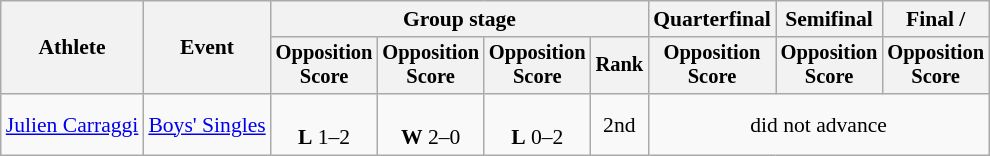<table class="wikitable" style="font-size:90%">
<tr>
<th rowspan=2>Athlete</th>
<th rowspan=2>Event</th>
<th colspan=4>Group stage</th>
<th>Quarterfinal</th>
<th>Semifinal</th>
<th>Final / </th>
</tr>
<tr style="font-size:95%">
<th>Opposition<br>Score</th>
<th>Opposition<br>Score</th>
<th>Opposition<br>Score</th>
<th>Rank</th>
<th>Opposition<br>Score</th>
<th>Opposition<br>Score</th>
<th>Opposition<br>Score</th>
</tr>
<tr align=center>
<td align=left><a href='#'>Julien Carraggi</a></td>
<td align=left><a href='#'>Boys' Singles</a></td>
<td> <br> <strong>L</strong> 1–2</td>
<td> <br> <strong>W</strong> 2–0</td>
<td> <br> <strong>L</strong> 0–2</td>
<td>2nd</td>
<td colspan=3>did not advance</td>
</tr>
</table>
